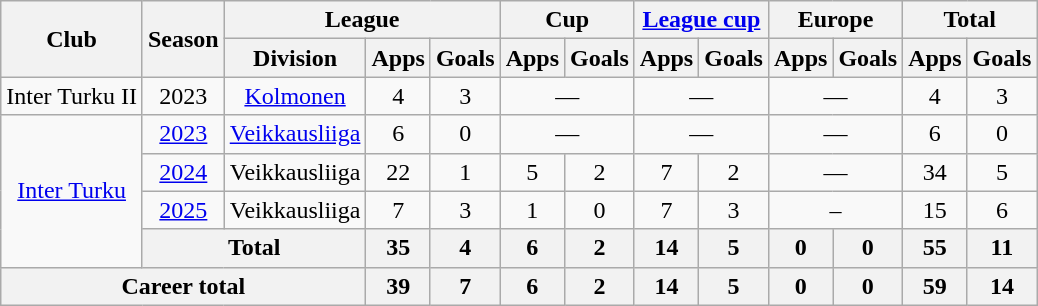<table class="wikitable" style="text-align:center">
<tr>
<th rowspan="2">Club</th>
<th rowspan="2">Season</th>
<th colspan="3">League</th>
<th colspan="2">Cup</th>
<th colspan="2"><a href='#'>League cup</a></th>
<th colspan="2">Europe</th>
<th colspan="2">Total</th>
</tr>
<tr>
<th>Division</th>
<th>Apps</th>
<th>Goals</th>
<th>Apps</th>
<th>Goals</th>
<th>Apps</th>
<th>Goals</th>
<th>Apps</th>
<th>Goals</th>
<th>Apps</th>
<th>Goals</th>
</tr>
<tr>
<td>Inter Turku II</td>
<td>2023</td>
<td><a href='#'>Kolmonen</a></td>
<td>4</td>
<td>3</td>
<td colspan="2">—</td>
<td colspan="2">—</td>
<td colspan="2">—</td>
<td>4</td>
<td>3</td>
</tr>
<tr>
<td rowspan=4"><a href='#'>Inter Turku</a></td>
<td><a href='#'>2023</a></td>
<td><a href='#'>Veikkausliiga</a></td>
<td>6</td>
<td>0</td>
<td colspan="2">—</td>
<td colspan="2">—</td>
<td colspan="2">—</td>
<td>6</td>
<td>0</td>
</tr>
<tr>
<td><a href='#'>2024</a></td>
<td>Veikkausliiga</td>
<td>22</td>
<td>1</td>
<td>5</td>
<td>2</td>
<td>7</td>
<td>2</td>
<td colspan="2">—</td>
<td>34</td>
<td>5</td>
</tr>
<tr>
<td><a href='#'>2025</a></td>
<td>Veikkausliiga</td>
<td>7</td>
<td>3</td>
<td>1</td>
<td>0</td>
<td>7</td>
<td>3</td>
<td colspan=2>–</td>
<td>15</td>
<td>6</td>
</tr>
<tr>
<th colspan="2">Total</th>
<th>35</th>
<th>4</th>
<th>6</th>
<th>2</th>
<th>14</th>
<th>5</th>
<th>0</th>
<th>0</th>
<th>55</th>
<th>11</th>
</tr>
<tr>
<th colspan="3">Career total</th>
<th>39</th>
<th>7</th>
<th>6</th>
<th>2</th>
<th>14</th>
<th>5</th>
<th>0</th>
<th>0</th>
<th>59</th>
<th>14</th>
</tr>
</table>
